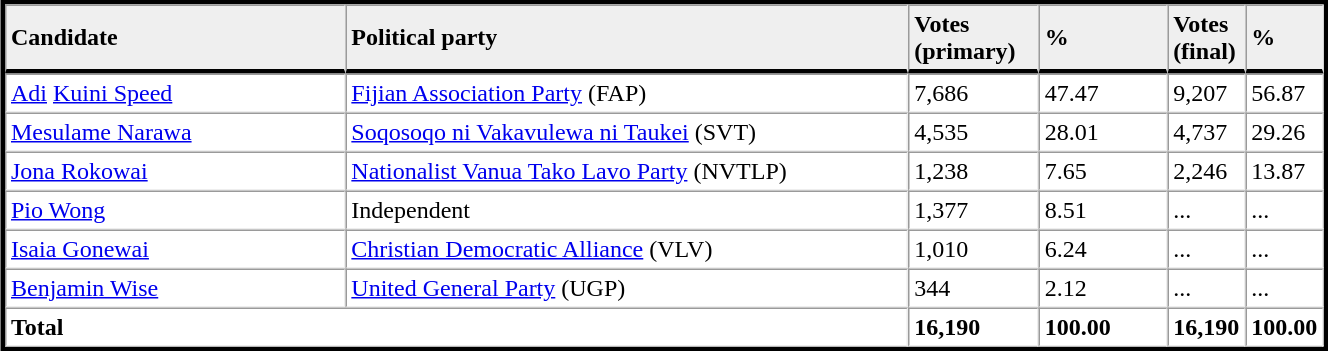<table table width="70%" border="1" align="center" cellpadding=3 cellspacing=0 style="margin:5px; border:3px solid;">
<tr>
<td td width="27%" style="border-bottom:3px solid; background:#efefef;"><strong>Candidate</strong></td>
<td td width="45%" style="border-bottom:3px solid; background:#efefef;"><strong>Political party</strong></td>
<td td width="10%" style="border-bottom:3px solid; background:#efefef;"><strong>Votes<br>(primary)</strong></td>
<td td width="10%" style="border-bottom:3px solid; background:#efefef;"><strong>%</strong></td>
<td td width="4%" style="border-bottom:3px solid; background:#efefef;"><strong>Votes<br>(final)</strong></td>
<td td width="4%" style="border-bottom:3px solid; background:#efefef;"><strong>%</strong></td>
</tr>
<tr>
<td><a href='#'>Adi</a> <a href='#'>Kuini Speed</a></td>
<td><a href='#'>Fijian Association Party</a> (FAP)</td>
<td>7,686</td>
<td>47.47</td>
<td>9,207</td>
<td>56.87</td>
</tr>
<tr>
<td><a href='#'>Mesulame Narawa</a></td>
<td><a href='#'>Soqosoqo ni Vakavulewa ni Taukei</a> (SVT)</td>
<td>4,535</td>
<td>28.01</td>
<td>4,737</td>
<td>29.26</td>
</tr>
<tr>
<td><a href='#'>Jona Rokowai</a></td>
<td><a href='#'>Nationalist Vanua Tako Lavo Party</a> (NVTLP)</td>
<td>1,238</td>
<td>7.65</td>
<td>2,246</td>
<td>13.87</td>
</tr>
<tr>
<td><a href='#'>Pio Wong</a></td>
<td>Independent</td>
<td>1,377</td>
<td>8.51</td>
<td>...</td>
<td>...</td>
</tr>
<tr>
<td><a href='#'>Isaia Gonewai</a></td>
<td><a href='#'>Christian Democratic Alliance</a> (VLV)</td>
<td>1,010</td>
<td>6.24</td>
<td>...</td>
<td>...</td>
</tr>
<tr>
<td><a href='#'>Benjamin Wise</a></td>
<td><a href='#'>United General Party</a> (UGP)</td>
<td>344</td>
<td>2.12</td>
<td>...</td>
<td>...</td>
</tr>
<tr>
<td colspan=2><strong>Total</strong></td>
<td><strong>16,190</strong></td>
<td><strong>100.00</strong></td>
<td><strong>16,190</strong></td>
<td><strong>100.00</strong></td>
</tr>
<tr>
</tr>
</table>
